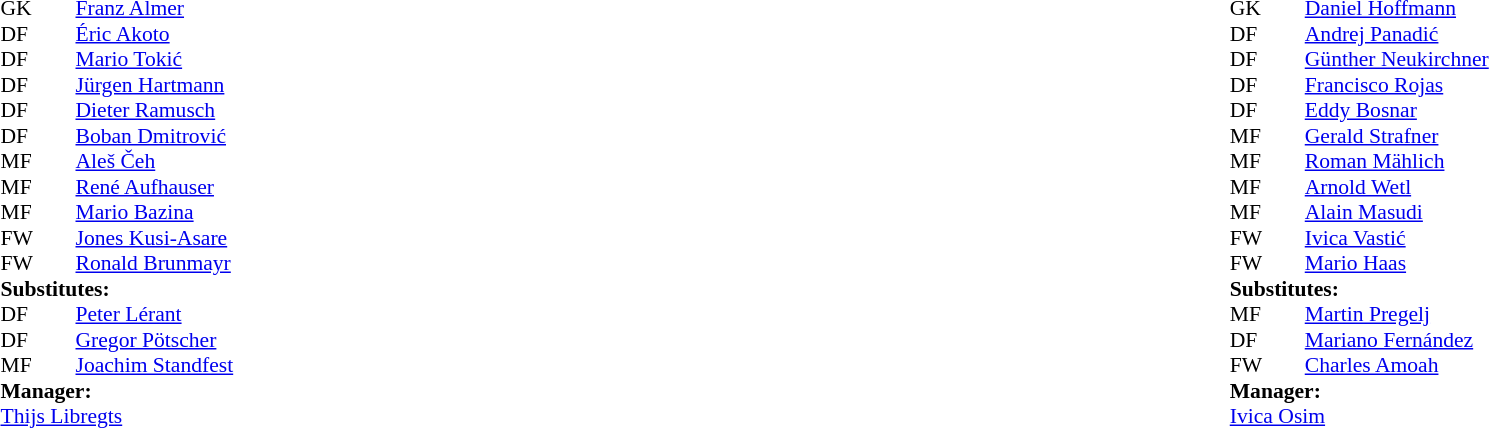<table style="width:100%;">
<tr>
<td style="vertical-align:top; width:50%;"><br><table style="font-size: 90%" cellspacing="0" cellpadding="0">
<tr>
<td colspan="4"></td>
</tr>
<tr>
<th width="25"></th>
<th width="25"></th>
<th style="width:200px;"></th>
<th></th>
</tr>
<tr>
<td>GK</td>
<td></td>
<td> <a href='#'>Franz Almer</a></td>
</tr>
<tr>
<td>DF</td>
<td></td>
<td> <a href='#'>Éric Akoto</a></td>
<td></td>
</tr>
<tr>
<td>DF</td>
<td></td>
<td> <a href='#'>Mario Tokić</a></td>
</tr>
<tr>
<td>DF</td>
<td></td>
<td> <a href='#'>Jürgen Hartmann</a></td>
<td></td>
</tr>
<tr>
<td>DF</td>
<td></td>
<td> <a href='#'>Dieter Ramusch</a></td>
<td></td>
</tr>
<tr>
<td>DF</td>
<td></td>
<td> <a href='#'>Boban Dmitrović</a></td>
<td></td>
<td></td>
</tr>
<tr>
<td>MF</td>
<td></td>
<td> <a href='#'>Aleš Čeh</a></td>
<td></td>
<td></td>
</tr>
<tr>
<td>MF</td>
<td></td>
<td> <a href='#'>René Aufhauser</a></td>
<td></td>
</tr>
<tr>
<td>MF</td>
<td></td>
<td> <a href='#'>Mario Bazina</a></td>
<td></td>
<td></td>
</tr>
<tr>
<td>FW</td>
<td></td>
<td> <a href='#'>Jones Kusi-Asare</a></td>
</tr>
<tr>
<td>FW</td>
<td></td>
<td> <a href='#'>Ronald Brunmayr</a></td>
<td></td>
<td></td>
</tr>
<tr>
<td colspan=4><strong>Substitutes:</strong></td>
</tr>
<tr>
<td>DF</td>
<td></td>
<td> <a href='#'>Peter Lérant</a></td>
<td></td>
<td></td>
</tr>
<tr>
<td>DF</td>
<td></td>
<td> <a href='#'>Gregor Pötscher</a></td>
<td></td>
<td></td>
</tr>
<tr>
<td>MF</td>
<td></td>
<td> <a href='#'>Joachim Standfest</a></td>
<td></td>
<td></td>
</tr>
<tr>
<td colspan=4><strong>Manager:</strong></td>
</tr>
<tr>
<td colspan="4"> <a href='#'>Thijs Libregts</a></td>
</tr>
</table>
</td>
<td style="vertical-align:top; width:50%;"><br><table cellspacing="0" cellpadding="0" style="font-size:90%; margin:auto;">
<tr>
<td colspan="4"></td>
</tr>
<tr>
<th width="25"></th>
<th width="25"></th>
<th style="width:200px;"></th>
<th></th>
</tr>
<tr>
<td>GK</td>
<td></td>
<td> <a href='#'>Daniel Hoffmann</a></td>
</tr>
<tr>
<td>DF</td>
<td></td>
<td> <a href='#'>Andrej Panadić</a></td>
</tr>
<tr>
<td>DF</td>
<td></td>
<td> <a href='#'>Günther Neukirchner</a></td>
<td></td>
<td></td>
</tr>
<tr>
<td>DF</td>
<td></td>
<td> <a href='#'>Francisco Rojas</a></td>
</tr>
<tr>
<td>DF</td>
<td></td>
<td> <a href='#'>Eddy Bosnar</a></td>
<td></td>
</tr>
<tr>
<td>MF</td>
<td></td>
<td> <a href='#'>Gerald Strafner</a></td>
<td></td>
</tr>
<tr>
<td>MF</td>
<td></td>
<td> <a href='#'>Roman Mählich</a></td>
<td></td>
<td></td>
</tr>
<tr>
<td>MF</td>
<td></td>
<td> <a href='#'>Arnold Wetl</a></td>
</tr>
<tr>
<td>MF</td>
<td></td>
<td> <a href='#'>Alain Masudi</a></td>
<td></td>
<td></td>
</tr>
<tr>
<td>FW</td>
<td></td>
<td> <a href='#'>Ivica Vastić</a></td>
</tr>
<tr>
<td>FW</td>
<td></td>
<td> <a href='#'>Mario Haas</a></td>
</tr>
<tr>
<td colspan=4><strong>Substitutes:</strong></td>
</tr>
<tr>
<td>MF</td>
<td></td>
<td> <a href='#'>Martin Pregelj</a></td>
<td></td>
<td></td>
</tr>
<tr>
<td>DF</td>
<td></td>
<td> <a href='#'>Mariano Fernández</a></td>
<td></td>
<td></td>
</tr>
<tr>
<td>FW</td>
<td></td>
<td> <a href='#'>Charles Amoah</a></td>
<td></td>
<td></td>
</tr>
<tr>
<td colspan=4><strong>Manager:</strong></td>
</tr>
<tr>
<td colspan="4"> <a href='#'>Ivica Osim</a></td>
</tr>
</table>
</td>
</tr>
</table>
